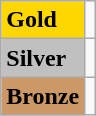<table class="wikitable">
<tr>
<td bgcolor="#ffd700"><strong>Gold</strong></td>
<td></td>
</tr>
<tr>
<td bgcolor="#c0c0c0"><strong>Silver</strong></td>
<td></td>
</tr>
<tr>
<td bgcolor="#cc9966"><strong>Bronze</strong></td>
<td></td>
</tr>
</table>
